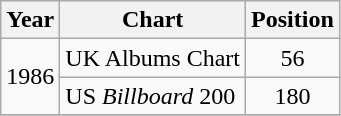<table class="wikitable">
<tr>
<th>Year</th>
<th>Chart</th>
<th>Position</th>
</tr>
<tr>
<td rowspan="2">1986</td>
<td>UK Albums Chart</td>
<td align="center">56</td>
</tr>
<tr>
<td>US <em>Billboard</em> 200</td>
<td align="center">180</td>
</tr>
<tr>
</tr>
</table>
